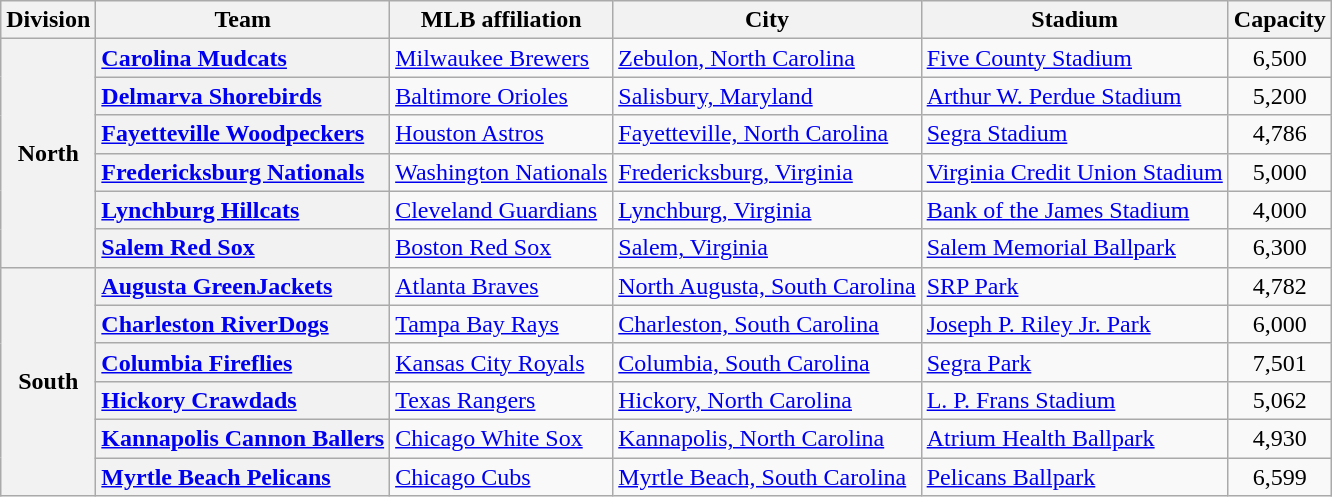<table class="wikitable sortable">
<tr>
<th scope="col" class="unsortable">Division</th>
<th scope="col">Team</th>
<th scope="col">MLB affiliation</th>
<th scope="col">City</th>
<th scope="col">Stadium</th>
<th scope="col">Capacity</th>
</tr>
<tr>
<th scope="rowgroup" rowspan="6">North</th>
<th scope="row" style="text-align:left"><a href='#'>Carolina Mudcats</a></th>
<td><a href='#'>Milwaukee Brewers</a></td>
<td><a href='#'>Zebulon, North Carolina</a></td>
<td><a href='#'>Five County Stadium</a></td>
<td style="text-align:center;">6,500</td>
</tr>
<tr>
<th scope="row" style="text-align:left"><a href='#'>Delmarva Shorebirds</a></th>
<td><a href='#'>Baltimore Orioles</a></td>
<td><a href='#'>Salisbury, Maryland</a></td>
<td><a href='#'>Arthur W. Perdue Stadium</a></td>
<td style="text-align:center;">5,200</td>
</tr>
<tr>
<th scope="row" style="text-align:left"><a href='#'>Fayetteville Woodpeckers</a></th>
<td><a href='#'>Houston Astros</a></td>
<td><a href='#'>Fayetteville, North Carolina</a></td>
<td><a href='#'>Segra Stadium</a></td>
<td style="text-align:center;">4,786</td>
</tr>
<tr>
<th scope="row" style="text-align:left"><a href='#'>Fredericksburg Nationals</a></th>
<td><a href='#'>Washington Nationals</a></td>
<td><a href='#'>Fredericksburg, Virginia</a></td>
<td><a href='#'>Virginia Credit Union Stadium</a></td>
<td style="text-align:center;">5,000</td>
</tr>
<tr>
<th scope="row" style="text-align:left"><a href='#'>Lynchburg Hillcats</a></th>
<td><a href='#'>Cleveland Guardians</a></td>
<td><a href='#'>Lynchburg, Virginia</a></td>
<td><a href='#'>Bank of the James Stadium</a></td>
<td style="text-align:center;">4,000</td>
</tr>
<tr>
<th scope="row" style="text-align:left"><a href='#'>Salem Red Sox</a></th>
<td><a href='#'>Boston Red Sox</a></td>
<td><a href='#'>Salem, Virginia</a></td>
<td><a href='#'>Salem Memorial Ballpark</a></td>
<td style="text-align:center;">6,300</td>
</tr>
<tr>
<th scope="rowgroup" rowspan="6">South</th>
<th scope="row" style="text-align:left"><a href='#'>Augusta GreenJackets</a></th>
<td><a href='#'>Atlanta Braves</a></td>
<td><a href='#'>North Augusta, South Carolina</a></td>
<td><a href='#'>SRP Park</a></td>
<td style="text-align:center;">4,782</td>
</tr>
<tr>
<th scope="row" style="text-align:left"><a href='#'>Charleston RiverDogs</a></th>
<td><a href='#'>Tampa Bay Rays</a></td>
<td><a href='#'>Charleston, South Carolina</a></td>
<td><a href='#'>Joseph P. Riley Jr. Park</a></td>
<td style="text-align:center;">6,000</td>
</tr>
<tr>
<th scope="row" style="text-align:left"><a href='#'>Columbia Fireflies</a></th>
<td><a href='#'>Kansas City Royals</a></td>
<td><a href='#'>Columbia, South Carolina</a></td>
<td><a href='#'>Segra Park</a></td>
<td style="text-align:center;">7,501</td>
</tr>
<tr>
<th scope="row" style="text-align:left"><a href='#'>Hickory Crawdads</a></th>
<td><a href='#'>Texas Rangers</a></td>
<td><a href='#'>Hickory, North Carolina</a></td>
<td><a href='#'>L. P. Frans Stadium</a></td>
<td align=center>5,062</td>
</tr>
<tr>
<th scope="row" style="text-align:left"><a href='#'>Kannapolis Cannon Ballers</a></th>
<td><a href='#'>Chicago White Sox</a></td>
<td><a href='#'>Kannapolis, North Carolina</a></td>
<td><a href='#'>Atrium Health Ballpark</a></td>
<td style="text-align:center;">4,930</td>
</tr>
<tr>
<th scope="row" style="text-align:left"><a href='#'>Myrtle Beach Pelicans</a></th>
<td><a href='#'>Chicago Cubs</a></td>
<td><a href='#'>Myrtle Beach, South Carolina</a></td>
<td><a href='#'>Pelicans Ballpark</a></td>
<td style="text-align:center;">6,599</td>
</tr>
</table>
